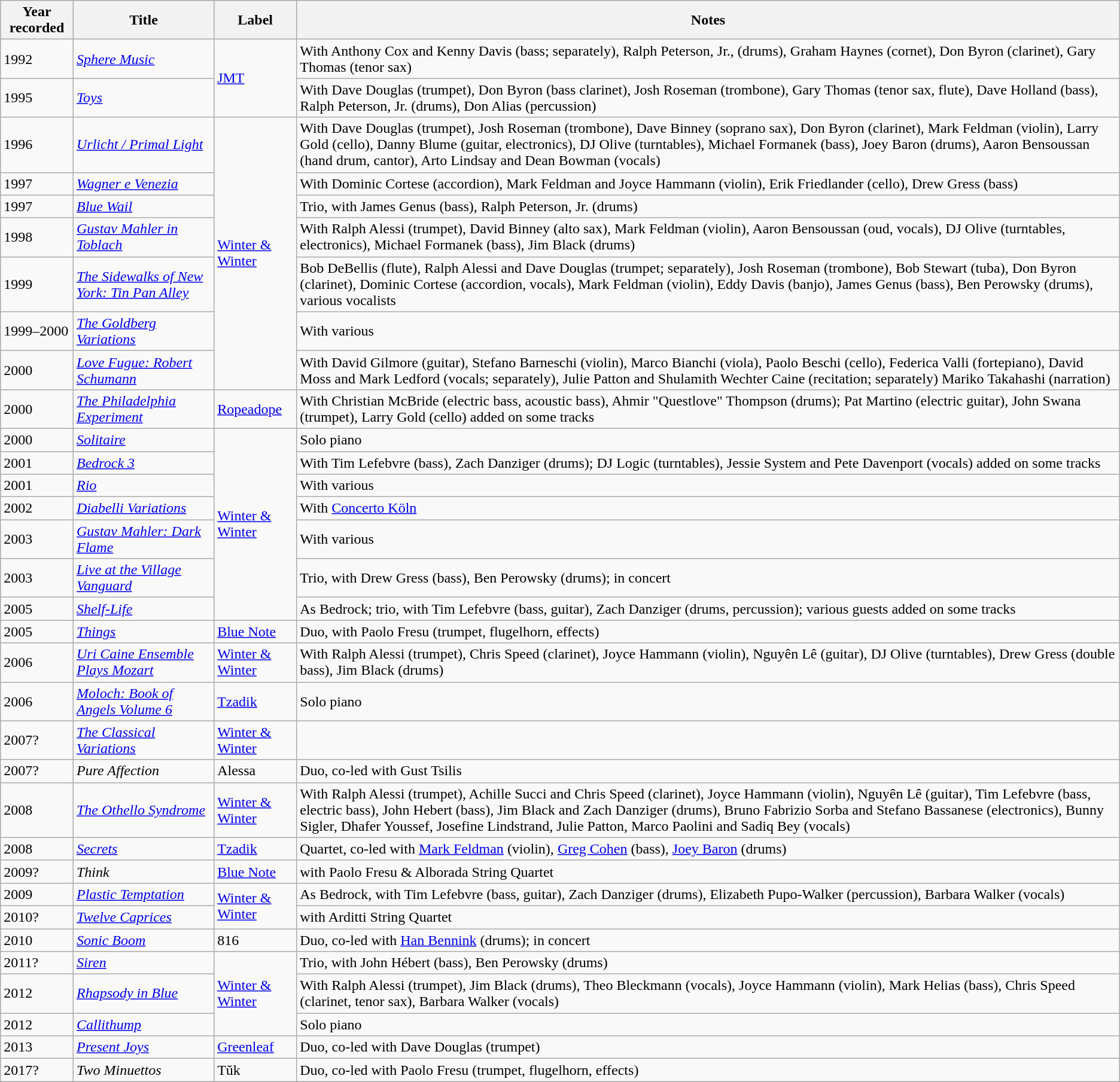<table class="wikitable sortable">
<tr>
<th>Year recorded</th>
<th>Title</th>
<th>Label</th>
<th>Notes</th>
</tr>
<tr>
<td>1992</td>
<td><em><a href='#'>Sphere Music</a></em></td>
<td rowspan="2"><a href='#'>JMT</a></td>
<td>With Anthony Cox and Kenny Davis (bass; separately), Ralph Peterson, Jr., (drums), Graham Haynes (cornet), Don Byron (clarinet), Gary Thomas (tenor sax)</td>
</tr>
<tr>
<td>1995</td>
<td><em><a href='#'>Toys</a></em></td>
<td>With Dave Douglas (trumpet), Don Byron (bass clarinet), Josh Roseman (trombone), Gary Thomas (tenor sax, flute), Dave Holland (bass), Ralph Peterson, Jr. (drums), Don Alias (percussion)</td>
</tr>
<tr>
<td>1996</td>
<td><em><a href='#'>Urlicht / Primal Light</a></em></td>
<td rowspan="7"><a href='#'>Winter & Winter</a></td>
<td>With Dave Douglas (trumpet), Josh Roseman (trombone), Dave Binney (soprano sax), Don Byron (clarinet), Mark Feldman (violin), Larry Gold (cello), Danny Blume (guitar, electronics), DJ Olive (turntables), Michael Formanek (bass), Joey Baron (drums), Aaron Bensoussan (hand drum, cantor), Arto Lindsay and Dean Bowman (vocals)</td>
</tr>
<tr>
<td>1997</td>
<td><em><a href='#'>Wagner e Venezia</a></em></td>
<td>With Dominic Cortese (accordion), Mark Feldman and Joyce Hammann (violin), Erik Friedlander (cello), Drew Gress (bass)</td>
</tr>
<tr>
<td>1997</td>
<td><em><a href='#'>Blue Wail</a></em></td>
<td>Trio, with James Genus (bass), Ralph Peterson, Jr. (drums)</td>
</tr>
<tr>
<td>1998</td>
<td><em><a href='#'>Gustav Mahler in Toblach</a></em></td>
<td>With Ralph Alessi (trumpet), David Binney (alto sax), Mark Feldman (violin), Aaron Bensoussan (oud, vocals), DJ Olive (turntables, electronics), Michael Formanek (bass), Jim Black (drums)</td>
</tr>
<tr>
<td>1999</td>
<td><em><a href='#'>The Sidewalks of New York: Tin Pan Alley</a></em></td>
<td>Bob DeBellis (flute), Ralph Alessi and Dave Douglas (trumpet; separately), Josh Roseman (trombone), Bob Stewart (tuba), Don Byron (clarinet), Dominic Cortese (accordion, vocals), Mark Feldman (violin), Eddy Davis (banjo), James Genus (bass), Ben Perowsky (drums), various vocalists</td>
</tr>
<tr>
<td>1999–2000</td>
<td><em><a href='#'>The Goldberg Variations</a></em></td>
<td>With various</td>
</tr>
<tr>
<td>2000</td>
<td><em><a href='#'>Love Fugue: Robert Schumann</a></em></td>
<td>With David Gilmore (guitar), Stefano Barneschi (violin), Marco Bianchi (viola), Paolo Beschi (cello), Federica Valli (fortepiano), David Moss and Mark Ledford (vocals; separately), Julie Patton and Shulamith Wechter Caine (recitation; separately) Mariko Takahashi (narration)</td>
</tr>
<tr>
<td>2000</td>
<td><em><a href='#'>The Philadelphia Experiment</a></em></td>
<td><a href='#'>Ropeadope</a></td>
<td>With Christian McBride (electric bass, acoustic bass), Ahmir "Questlove" Thompson (drums); Pat Martino (electric guitar), John Swana (trumpet), Larry Gold (cello) added on some tracks</td>
</tr>
<tr>
<td>2000</td>
<td><em><a href='#'>Solitaire</a></em></td>
<td rowspan="7"><a href='#'>Winter & Winter</a></td>
<td>Solo piano</td>
</tr>
<tr>
<td>2001</td>
<td><em><a href='#'>Bedrock 3</a></em></td>
<td>With Tim Lefebvre (bass), Zach Danziger (drums); DJ Logic (turntables), Jessie System and Pete Davenport (vocals) added on some tracks</td>
</tr>
<tr>
<td>2001</td>
<td><em><a href='#'>Rio</a></em></td>
<td>With various</td>
</tr>
<tr>
<td>2002</td>
<td><em><a href='#'>Diabelli Variations</a></em></td>
<td>With <a href='#'>Concerto Köln</a></td>
</tr>
<tr>
<td>2003</td>
<td><em><a href='#'>Gustav Mahler: Dark Flame</a></em></td>
<td>With various</td>
</tr>
<tr>
<td>2003</td>
<td><em><a href='#'>Live at the Village Vanguard</a></em></td>
<td>Trio, with Drew Gress (bass), Ben Perowsky (drums); in concert</td>
</tr>
<tr>
<td>2005</td>
<td><em><a href='#'>Shelf-Life</a></em></td>
<td>As Bedrock; trio, with Tim Lefebvre (bass, guitar), Zach Danziger (drums, percussion); various guests added on some tracks</td>
</tr>
<tr>
<td>2005</td>
<td><em><a href='#'>Things</a></em></td>
<td><a href='#'>Blue Note</a></td>
<td>Duo, with Paolo Fresu (trumpet, flugelhorn, effects)</td>
</tr>
<tr>
<td>2006</td>
<td><em><a href='#'>Uri Caine Ensemble Plays Mozart</a></em></td>
<td><a href='#'>Winter & Winter</a></td>
<td>With Ralph Alessi (trumpet), Chris Speed (clarinet), Joyce Hammann (violin), Nguyên Lê (guitar), DJ Olive (turntables), Drew Gress (double bass), Jim Black (drums)</td>
</tr>
<tr>
<td>2006</td>
<td><em><a href='#'>Moloch: Book of Angels Volume 6</a></em></td>
<td><a href='#'>Tzadik</a></td>
<td>Solo piano</td>
</tr>
<tr>
<td>2007?</td>
<td><em><a href='#'>The Classical Variations</a></em></td>
<td><a href='#'>Winter & Winter</a></td>
<td></td>
</tr>
<tr>
<td>2007?</td>
<td><em>Pure Affection</em></td>
<td>Alessa</td>
<td>Duo, co-led with Gust Tsilis</td>
</tr>
<tr>
<td>2008</td>
<td><em><a href='#'>The Othello Syndrome</a></em></td>
<td><a href='#'>Winter & Winter</a></td>
<td>With Ralph Alessi (trumpet), Achille Succi and Chris Speed (clarinet), Joyce Hammann (violin), Nguyên Lê (guitar), Tim Lefebvre (bass, electric bass), John Hebert (bass), Jim Black and Zach Danziger (drums), Bruno Fabrizio Sorba and Stefano Bassanese (electronics), Bunny Sigler, Dhafer Youssef, Josefine Lindstrand, Julie Patton, Marco Paolini and Sadiq Bey (vocals)</td>
</tr>
<tr>
<td>2008</td>
<td><em><a href='#'>Secrets</a></em></td>
<td><a href='#'>Tzadik</a></td>
<td>Quartet, co-led with <a href='#'>Mark Feldman</a> (violin), <a href='#'>Greg Cohen</a> (bass), <a href='#'>Joey Baron</a> (drums)</td>
</tr>
<tr>
<td>2009?</td>
<td><em>Think</em></td>
<td><a href='#'>Blue Note</a></td>
<td>with Paolo Fresu & Alborada String Quartet</td>
</tr>
<tr>
<td>2009</td>
<td><em><a href='#'>Plastic Temptation</a></em></td>
<td rowspan="2"><a href='#'>Winter & Winter</a></td>
<td>As Bedrock, with Tim Lefebvre (bass, guitar), Zach Danziger (drums), Elizabeth Pupo-Walker (percussion), Barbara Walker (vocals)</td>
</tr>
<tr>
<td>2010?</td>
<td><em><a href='#'>Twelve Caprices</a></em></td>
<td>with Arditti String Quartet</td>
</tr>
<tr>
<td>2010</td>
<td><em><a href='#'>Sonic Boom</a></em></td>
<td>816</td>
<td>Duo, co-led with <a href='#'>Han Bennink</a> (drums); in concert</td>
</tr>
<tr>
<td>2011?</td>
<td><em><a href='#'>Siren</a></em></td>
<td rowspan="3"><a href='#'>Winter & Winter</a></td>
<td>Trio, with John Hébert (bass), Ben Perowsky (drums)</td>
</tr>
<tr>
<td>2012</td>
<td><em><a href='#'>Rhapsody in Blue</a></em></td>
<td>With Ralph Alessi (trumpet), Jim Black (drums), Theo Bleckmann (vocals), Joyce Hammann (violin), Mark Helias (bass), Chris Speed (clarinet, tenor sax), Barbara Walker (vocals)</td>
</tr>
<tr>
<td>2012</td>
<td><em><a href='#'>Callithump</a></em></td>
<td>Solo piano</td>
</tr>
<tr>
<td>2013</td>
<td><em><a href='#'>Present Joys</a></em></td>
<td><a href='#'>Greenleaf</a></td>
<td>Duo, co-led with Dave Douglas (trumpet)</td>
</tr>
<tr>
<td>2017?</td>
<td><em>Two Minuettos</em></td>
<td>Tŭk</td>
<td>Duo, co-led with Paolo Fresu (trumpet, flugelhorn, effects)</td>
</tr>
</table>
